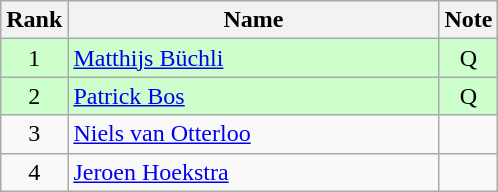<table class="wikitable" style="text-align:center;">
<tr>
<th>Rank</th>
<th style="width:15em">Name</th>
<th>Note</th>
</tr>
<tr bgcolor=ccffcc>
<td>1</td>
<td align=left><a href='#'>Matthijs Büchli</a></td>
<td>Q</td>
</tr>
<tr bgcolor=ccffcc>
<td>2</td>
<td align=left><a href='#'>Patrick Bos</a></td>
<td>Q</td>
</tr>
<tr>
<td>3</td>
<td align=left><a href='#'>Niels van Otterloo</a></td>
<td></td>
</tr>
<tr>
<td>4</td>
<td align=left><a href='#'>Jeroen Hoekstra</a></td>
<td></td>
</tr>
</table>
